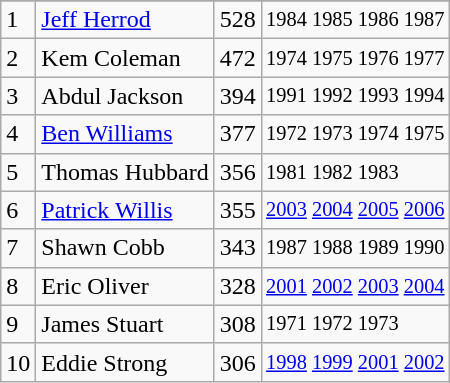<table class="wikitable">
<tr>
</tr>
<tr>
<td>1</td>
<td><a href='#'>Jeff Herrod</a></td>
<td>528</td>
<td style="font-size:85%;">1984 1985 1986 1987</td>
</tr>
<tr>
<td>2</td>
<td>Kem Coleman</td>
<td>472</td>
<td style="font-size:85%;">1974 1975 1976 1977</td>
</tr>
<tr>
<td>3</td>
<td>Abdul Jackson</td>
<td>394</td>
<td style="font-size:85%;">1991 1992 1993 1994</td>
</tr>
<tr>
<td>4</td>
<td><a href='#'>Ben Williams</a></td>
<td>377</td>
<td style="font-size:85%;">1972 1973 1974 1975</td>
</tr>
<tr>
<td>5</td>
<td>Thomas Hubbard</td>
<td>356</td>
<td style="font-size:85%;">1981 1982 1983</td>
</tr>
<tr>
<td>6</td>
<td><a href='#'>Patrick Willis</a></td>
<td>355</td>
<td style="font-size:85%;"><a href='#'>2003</a> <a href='#'>2004</a> <a href='#'>2005</a> <a href='#'>2006</a></td>
</tr>
<tr>
<td>7</td>
<td>Shawn Cobb</td>
<td>343</td>
<td style="font-size:85%;">1987 1988 1989 1990</td>
</tr>
<tr>
<td>8</td>
<td>Eric Oliver</td>
<td>328</td>
<td style="font-size:85%;"><a href='#'>2001</a> <a href='#'>2002</a> <a href='#'>2003</a> <a href='#'>2004</a></td>
</tr>
<tr>
<td>9</td>
<td>James Stuart</td>
<td>308</td>
<td style="font-size:85%;">1971 1972 1973</td>
</tr>
<tr>
<td>10</td>
<td>Eddie Strong</td>
<td>306</td>
<td style="font-size:85%;"><a href='#'>1998</a> <a href='#'>1999</a> <a href='#'>2001</a> <a href='#'>2002</a></td>
</tr>
</table>
